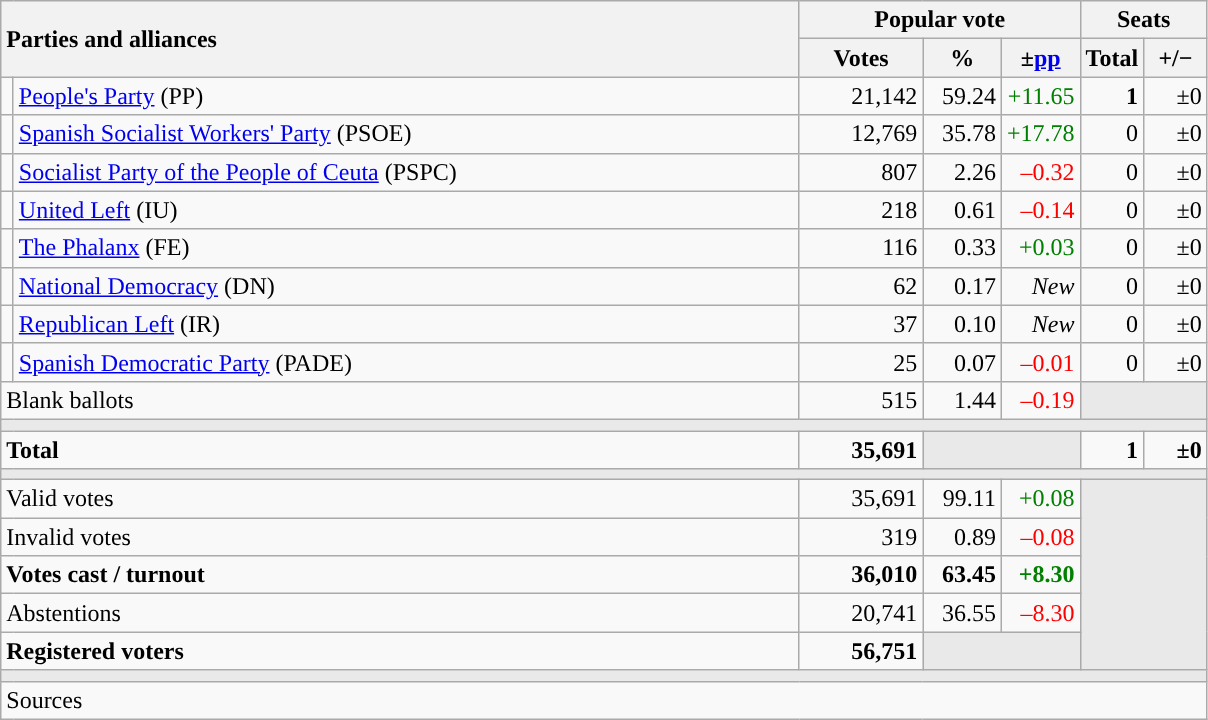<table class="wikitable" style="text-align:right;">
<tr>
<th style="text-align:left;" rowspan="2" colspan="2" width="525">Parties and alliances</th>
<th colspan="3">Popular vote</th>
<th colspan="2">Seats</th>
</tr>
<tr>
<th width="75">Votes</th>
<th width="45">%</th>
<th width="45">±<a href='#'>pp</a></th>
<th width="35">Total</th>
<th width="35">+/−</th>
</tr>
<tr>
<td width="1" style="color:inherit;background:"></td>
<td align="left"><a href='#'>People's Party</a> (PP)</td>
<td>21,142</td>
<td>59.24</td>
<td style="color:green;">+11.65</td>
<td><strong>1</strong></td>
<td>±0</td>
</tr>
<tr>
<td style="color:inherit;background:"></td>
<td align="left"><a href='#'>Spanish Socialist Workers' Party</a> (PSOE)</td>
<td>12,769</td>
<td>35.78</td>
<td style="color:green;">+17.78</td>
<td>0</td>
<td>±0</td>
</tr>
<tr>
<td style="color:inherit;background:"></td>
<td align="left"><a href='#'>Socialist Party of the People of Ceuta</a> (PSPC)</td>
<td>807</td>
<td>2.26</td>
<td style="color:red;">–0.32</td>
<td>0</td>
<td>±0</td>
</tr>
<tr>
<td style="color:inherit;background:"></td>
<td align="left"><a href='#'>United Left</a> (IU)</td>
<td>218</td>
<td>0.61</td>
<td style="color:red;">–0.14</td>
<td>0</td>
<td>±0</td>
</tr>
<tr>
<td style="color:inherit;background:"></td>
<td align="left"><a href='#'>The Phalanx</a> (FE)</td>
<td>116</td>
<td>0.33</td>
<td style="color:green;">+0.03</td>
<td>0</td>
<td>±0</td>
</tr>
<tr>
<td style="color:inherit;background:"></td>
<td align="left"><a href='#'>National Democracy</a> (DN)</td>
<td>62</td>
<td>0.17</td>
<td><em>New</em></td>
<td>0</td>
<td>±0</td>
</tr>
<tr>
<td style="color:inherit;background:"></td>
<td align="left"><a href='#'>Republican Left</a> (IR)</td>
<td>37</td>
<td>0.10</td>
<td><em>New</em></td>
<td>0</td>
<td>±0</td>
</tr>
<tr>
<td style="color:inherit;background:"></td>
<td align="left"><a href='#'>Spanish Democratic Party</a> (PADE)</td>
<td>25</td>
<td>0.07</td>
<td style="color:red;">–0.01</td>
<td>0</td>
<td>±0</td>
</tr>
<tr>
<td align="left" colspan="2">Blank ballots</td>
<td>515</td>
<td>1.44</td>
<td style="color:red;">–0.19</td>
<td bgcolor="#E9E9E9" colspan="2"></td>
</tr>
<tr>
<td colspan="7" bgcolor="#E9E9E9"></td>
</tr>
<tr style="font-weight:bold;">
<td align="left" colspan="2">Total</td>
<td>35,691</td>
<td bgcolor="#E9E9E9" colspan="2"></td>
<td>1</td>
<td>±0</td>
</tr>
<tr>
<td colspan="7" bgcolor="#E9E9E9"></td>
</tr>
<tr>
<td align="left" colspan="2">Valid votes</td>
<td>35,691</td>
<td>99.11</td>
<td style="color:green;">+0.08</td>
<td bgcolor="#E9E9E9" colspan="2" rowspan="5"></td>
</tr>
<tr>
<td align="left" colspan="2">Invalid votes</td>
<td>319</td>
<td>0.89</td>
<td style="color:red;">–0.08</td>
</tr>
<tr style="font-weight:bold;">
<td align="left" colspan="2">Votes cast / turnout</td>
<td>36,010</td>
<td>63.45</td>
<td style="color:green;">+8.30</td>
</tr>
<tr>
<td align="left" colspan="2">Abstentions</td>
<td>20,741</td>
<td>36.55</td>
<td style="color:red;">–8.30</td>
</tr>
<tr style="font-weight:bold;">
<td align="left" colspan="2">Registered voters</td>
<td>56,751</td>
<td bgcolor="#E9E9E9" colspan="2"></td>
</tr>
<tr>
<td colspan="7" bgcolor="#E9E9E9"></td>
</tr>
<tr>
<td align="left" colspan="7">Sources</td>
</tr>
</table>
